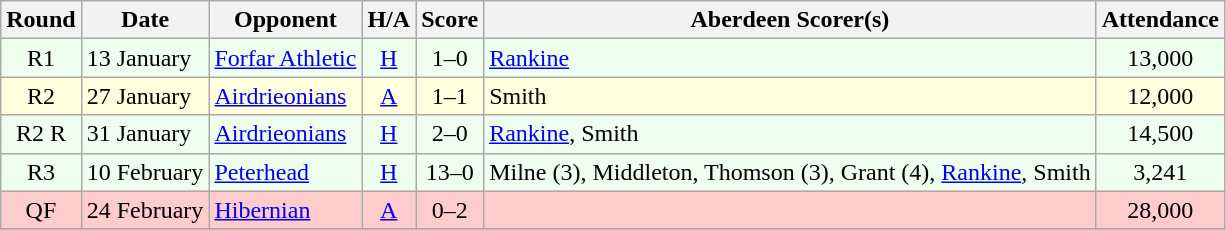<table class="wikitable" style="text-align:center">
<tr>
<th>Round</th>
<th>Date</th>
<th>Opponent</th>
<th>H/A</th>
<th>Score</th>
<th>Aberdeen Scorer(s)</th>
<th>Attendance</th>
</tr>
<tr bgcolor=#EEFFEE>
<td>R1</td>
<td align=left>13 January</td>
<td align=left><a href='#'>Forfar Athletic</a></td>
<td><a href='#'>H</a></td>
<td>1–0</td>
<td align=left><a href='#'>Rankine</a></td>
<td>13,000</td>
</tr>
<tr bgcolor=#FFFFDD>
<td>R2</td>
<td align=left>27 January</td>
<td align=left><a href='#'>Airdrieonians</a></td>
<td><a href='#'>A</a></td>
<td>1–1</td>
<td align=left>Smith</td>
<td>12,000</td>
</tr>
<tr bgcolor=#EEFFEE>
<td>R2 R</td>
<td align=left>31 January</td>
<td align=left><a href='#'>Airdrieonians</a></td>
<td><a href='#'>H</a></td>
<td>2–0</td>
<td align=left><a href='#'>Rankine</a>, Smith</td>
<td>14,500</td>
</tr>
<tr bgcolor=#EEFFEE>
<td>R3</td>
<td align=left>10 February</td>
<td align=left><a href='#'>Peterhead</a></td>
<td><a href='#'>H</a></td>
<td>13–0</td>
<td align=left>Milne (3), Middleton, Thomson (3), Grant (4), <a href='#'>Rankine</a>, Smith</td>
<td>3,241</td>
</tr>
<tr bgcolor=#FFCCCC>
<td>QF</td>
<td align=left>24 February</td>
<td align=left><a href='#'>Hibernian</a></td>
<td><a href='#'>A</a></td>
<td>0–2</td>
<td align=left></td>
<td>28,000</td>
</tr>
<tr>
</tr>
</table>
